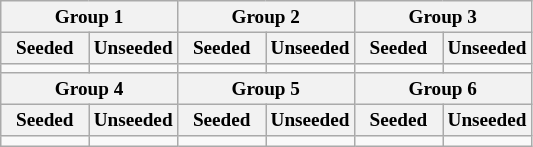<table class="wikitable" style="font-size:80%">
<tr>
<th colspan=2>Group 1</th>
<th colspan=2>Group 2</th>
<th colspan=2>Group 3</th>
</tr>
<tr>
<th width=16.6%>Seeded</th>
<th width=16.7%>Unseeded</th>
<th width=16.7%>Seeded</th>
<th width=16.6%>Unseeded</th>
<th width=16.7%>Seeded</th>
<th width=16.7%>Unseeded</th>
</tr>
<tr>
<td style="vertical-align:top"></td>
<td style="vertical-align:top"></td>
<td style="vertical-align:top"></td>
<td style="vertical-align:top"></td>
<td style="vertical-align:top"></td>
<td style="vertical-align:top"></td>
</tr>
<tr>
<th colspan=2>Group 4</th>
<th colspan=2>Group 5</th>
<th colspan=2>Group 6</th>
</tr>
<tr>
<th>Seeded</th>
<th>Unseeded</th>
<th>Seeded</th>
<th>Unseeded</th>
<th>Seeded</th>
<th>Unseeded</th>
</tr>
<tr>
<td style="vertical-align:top"></td>
<td style="vertical-align:top"></td>
<td style="vertical-align:top"></td>
<td style="vertical-align:top"></td>
<td style="vertical-align:top"></td>
<td style="vertical-align:top"></td>
</tr>
</table>
